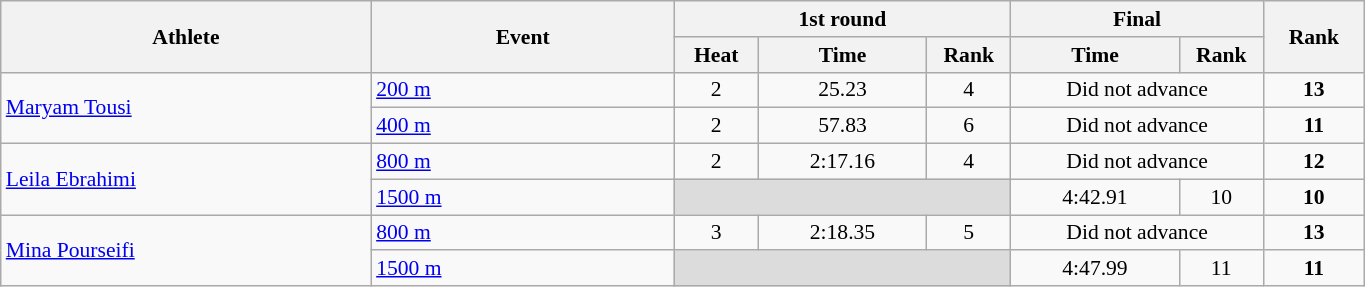<table class="wikitable" width="72%" style="text-align:center; font-size:90%">
<tr>
<th rowspan="2" width="22%">Athlete</th>
<th rowspan="2" width="18%">Event</th>
<th colspan="3" width="20%">1st round</th>
<th colspan="2" width="15%">Final</th>
<th rowspan="2" width="6%">Rank</th>
</tr>
<tr>
<th width="5%">Heat</th>
<th width="10%">Time</th>
<th>Rank</th>
<th width="10%">Time</th>
<th>Rank</th>
</tr>
<tr>
<td rowspan="2" align="left"><a href='#'>Maryam Tousi</a></td>
<td align="left"><a href='#'>200 m</a></td>
<td>2</td>
<td>25.23</td>
<td>4</td>
<td colspan=2 align=center>Did not advance</td>
<td align=center><strong>13</strong></td>
</tr>
<tr>
<td align="left"><a href='#'>400 m</a></td>
<td>2</td>
<td>57.83</td>
<td>6</td>
<td colspan=2 align=center>Did not advance</td>
<td align=center><strong>11</strong></td>
</tr>
<tr>
<td rowspan="2" align="left"><a href='#'>Leila Ebrahimi</a></td>
<td align="left"><a href='#'>800 m</a></td>
<td>2</td>
<td>2:17.16</td>
<td>4</td>
<td colspan=2 align=center>Did not advance</td>
<td align=center><strong>12</strong></td>
</tr>
<tr>
<td align="left"><a href='#'>1500 m</a></td>
<td colspan=3 bgcolor=#DCDCDC></td>
<td>4:42.91</td>
<td>10</td>
<td align=center><strong>10</strong></td>
</tr>
<tr>
<td rowspan="2" align="left"><a href='#'>Mina Pourseifi</a></td>
<td align="left"><a href='#'>800 m</a></td>
<td>3</td>
<td>2:18.35</td>
<td>5</td>
<td colspan=2 align=center>Did not advance</td>
<td align=center><strong>13</strong></td>
</tr>
<tr>
<td align="left"><a href='#'>1500 m</a></td>
<td colspan=3 bgcolor=#DCDCDC></td>
<td>4:47.99</td>
<td>11</td>
<td align=center><strong>11</strong></td>
</tr>
</table>
